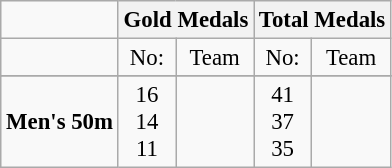<table class="wikitable" style="text-align: center; font-size:95%;">
<tr>
<td></td>
<th colspan=2>Gold Medals</th>
<th colspan=2>Total Medals</th>
</tr>
<tr>
<td></td>
<td>No:</td>
<td>Team</td>
<td>No:</td>
<td>Team</td>
</tr>
<tr>
</tr>
<tr>
<td><strong>Men's 50m</strong></td>
<td>16 <br> 14 <br> 11</td>
<td align="left"> <br>  <br> </td>
<td>41 <br> 37 <br> 35</td>
<td align="left"> <br> <br> </td>
</tr>
</table>
